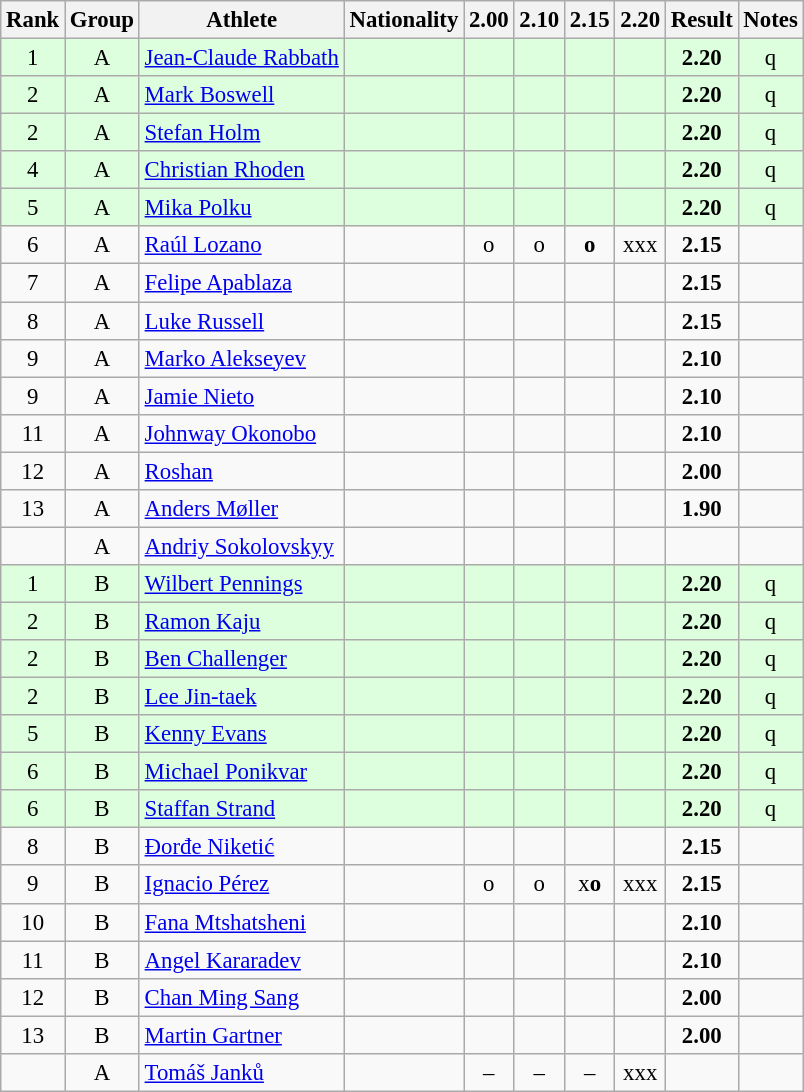<table class="wikitable sortable" style="text-align:center;font-size:95%">
<tr>
<th>Rank</th>
<th>Group</th>
<th>Athlete</th>
<th>Nationality</th>
<th>2.00</th>
<th>2.10</th>
<th>2.15</th>
<th>2.20</th>
<th>Result</th>
<th>Notes</th>
</tr>
<tr bgcolor=ddffdd>
<td>1</td>
<td>A</td>
<td align="left"><a href='#'>Jean-Claude Rabbath</a></td>
<td align=left></td>
<td></td>
<td></td>
<td></td>
<td></td>
<td><strong>2.20</strong></td>
<td>q</td>
</tr>
<tr bgcolor=ddffdd>
<td>2</td>
<td>A</td>
<td align="left"><a href='#'>Mark Boswell</a></td>
<td align=left></td>
<td></td>
<td></td>
<td></td>
<td></td>
<td><strong>2.20</strong></td>
<td>q</td>
</tr>
<tr bgcolor=ddffdd>
<td>2</td>
<td>A</td>
<td align="left"><a href='#'>Stefan Holm</a></td>
<td align=left></td>
<td></td>
<td></td>
<td></td>
<td></td>
<td><strong>2.20</strong></td>
<td>q</td>
</tr>
<tr bgcolor=ddffdd>
<td>4</td>
<td>A</td>
<td align="left"><a href='#'>Christian Rhoden</a></td>
<td align=left></td>
<td></td>
<td></td>
<td></td>
<td></td>
<td><strong>2.20</strong></td>
<td>q</td>
</tr>
<tr bgcolor=ddffdd>
<td>5</td>
<td>A</td>
<td align="left"><a href='#'>Mika Polku</a></td>
<td align=left></td>
<td></td>
<td></td>
<td></td>
<td></td>
<td><strong>2.20</strong></td>
<td>q</td>
</tr>
<tr>
<td>6</td>
<td>A</td>
<td align="left"><a href='#'>Raúl Lozano</a></td>
<td align=left></td>
<td>o</td>
<td>o</td>
<td><strong>o</strong></td>
<td>xxx</td>
<td><strong>2.15</strong></td>
<td></td>
</tr>
<tr>
<td>7</td>
<td>A</td>
<td align="left"><a href='#'>Felipe Apablaza</a></td>
<td align=left></td>
<td></td>
<td></td>
<td></td>
<td></td>
<td><strong>2.15</strong></td>
<td></td>
</tr>
<tr>
<td>8</td>
<td>A</td>
<td align="left"><a href='#'>Luke Russell</a></td>
<td align=left></td>
<td></td>
<td></td>
<td></td>
<td></td>
<td><strong>2.15</strong></td>
<td></td>
</tr>
<tr>
<td>9</td>
<td>A</td>
<td align="left"><a href='#'>Marko Alekseyev</a></td>
<td align=left></td>
<td></td>
<td></td>
<td></td>
<td></td>
<td><strong>2.10</strong></td>
<td></td>
</tr>
<tr>
<td>9</td>
<td>A</td>
<td align="left"><a href='#'>Jamie Nieto</a></td>
<td align=left></td>
<td></td>
<td></td>
<td></td>
<td></td>
<td><strong>2.10</strong></td>
<td></td>
</tr>
<tr>
<td>11</td>
<td>A</td>
<td align="left"><a href='#'>Johnway Okonobo</a></td>
<td align=left></td>
<td></td>
<td></td>
<td></td>
<td></td>
<td><strong>2.10</strong></td>
<td></td>
</tr>
<tr>
<td>12</td>
<td>A</td>
<td align="left"><a href='#'>Roshan</a></td>
<td align=left></td>
<td></td>
<td></td>
<td></td>
<td></td>
<td><strong>2.00</strong></td>
<td></td>
</tr>
<tr>
<td>13</td>
<td>A</td>
<td align="left"><a href='#'>Anders Møller</a></td>
<td align=left></td>
<td></td>
<td></td>
<td></td>
<td></td>
<td><strong>1.90</strong></td>
<td></td>
</tr>
<tr>
<td></td>
<td>A</td>
<td align="left"><a href='#'>Andriy Sokolovskyy</a></td>
<td align=left></td>
<td></td>
<td></td>
<td></td>
<td></td>
<td><strong></strong></td>
<td></td>
</tr>
<tr bgcolor=ddffdd>
<td>1</td>
<td>B</td>
<td align="left"><a href='#'>Wilbert Pennings</a></td>
<td align=left></td>
<td></td>
<td></td>
<td></td>
<td></td>
<td><strong>2.20</strong></td>
<td>q</td>
</tr>
<tr bgcolor=ddffdd>
<td>2</td>
<td>B</td>
<td align="left"><a href='#'>Ramon Kaju</a></td>
<td align=left></td>
<td></td>
<td></td>
<td></td>
<td></td>
<td><strong>2.20</strong></td>
<td>q</td>
</tr>
<tr bgcolor=ddffdd>
<td>2</td>
<td>B</td>
<td align="left"><a href='#'>Ben Challenger</a></td>
<td align=left></td>
<td></td>
<td></td>
<td></td>
<td></td>
<td><strong>2.20</strong></td>
<td>q</td>
</tr>
<tr bgcolor=ddffdd>
<td>2</td>
<td>B</td>
<td align="left"><a href='#'>Lee Jin-taek</a></td>
<td align=left></td>
<td></td>
<td></td>
<td></td>
<td></td>
<td><strong>2.20</strong></td>
<td>q</td>
</tr>
<tr bgcolor=ddffdd>
<td>5</td>
<td>B</td>
<td align="left"><a href='#'>Kenny Evans</a></td>
<td align=left></td>
<td></td>
<td></td>
<td></td>
<td></td>
<td><strong>2.20</strong></td>
<td>q</td>
</tr>
<tr bgcolor=ddffdd>
<td>6</td>
<td>B</td>
<td align="left"><a href='#'>Michael Ponikvar</a></td>
<td align=left></td>
<td></td>
<td></td>
<td></td>
<td></td>
<td><strong>2.20</strong></td>
<td>q</td>
</tr>
<tr bgcolor=ddffdd>
<td>6</td>
<td>B</td>
<td align="left"><a href='#'>Staffan Strand</a></td>
<td align=left></td>
<td></td>
<td></td>
<td></td>
<td></td>
<td><strong>2.20</strong></td>
<td>q</td>
</tr>
<tr>
<td>8</td>
<td>B</td>
<td align="left"><a href='#'>Đorđe Niketić</a></td>
<td align=left></td>
<td></td>
<td></td>
<td></td>
<td></td>
<td><strong>2.15</strong></td>
<td></td>
</tr>
<tr>
<td>9</td>
<td>B</td>
<td align="left"><a href='#'>Ignacio Pérez</a></td>
<td align=left></td>
<td>o</td>
<td>o</td>
<td>x<strong>o</strong></td>
<td>xxx</td>
<td><strong>2.15</strong></td>
<td></td>
</tr>
<tr>
<td>10</td>
<td>B</td>
<td align="left"><a href='#'>Fana Mtshatsheni</a></td>
<td align=left></td>
<td></td>
<td></td>
<td></td>
<td></td>
<td><strong>2.10</strong></td>
<td></td>
</tr>
<tr>
<td>11</td>
<td>B</td>
<td align="left"><a href='#'>Angel Kararadev</a></td>
<td align=left></td>
<td></td>
<td></td>
<td></td>
<td></td>
<td><strong>2.10</strong></td>
<td></td>
</tr>
<tr>
<td>12</td>
<td>B</td>
<td align="left"><a href='#'>Chan Ming Sang</a></td>
<td align=left></td>
<td></td>
<td></td>
<td></td>
<td></td>
<td><strong>2.00</strong></td>
<td></td>
</tr>
<tr>
<td>13</td>
<td>B</td>
<td align="left"><a href='#'>Martin Gartner</a></td>
<td align=left></td>
<td></td>
<td></td>
<td></td>
<td></td>
<td><strong>2.00</strong></td>
<td></td>
</tr>
<tr>
<td></td>
<td>A</td>
<td align="left"><a href='#'>Tomáš Janků</a></td>
<td align=left></td>
<td>–</td>
<td>–</td>
<td>–</td>
<td>xxx</td>
<td><strong></strong></td>
<td></td>
</tr>
</table>
